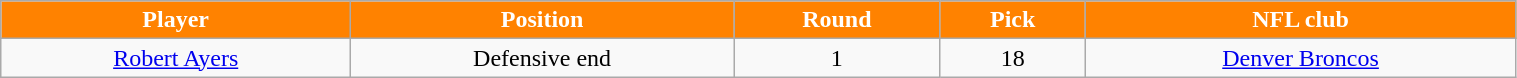<table class="wikitable" width="80%">
<tr align="center"  style="background:#FF8200;color:#FFFFFF;">
<td><strong>Player</strong></td>
<td><strong>Position</strong></td>
<td><strong>Round</strong></td>
<td><strong>Pick</strong></td>
<td><strong>NFL club</strong></td>
</tr>
<tr align="center" bgcolor="">
<td><a href='#'>Robert Ayers</a></td>
<td>Defensive end</td>
<td>1</td>
<td>18</td>
<td><a href='#'>Denver Broncos</a></td>
</tr>
</table>
